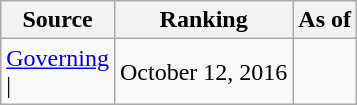<table class="wikitable" style="text-align:center">
<tr>
<th>Source</th>
<th>Ranking</th>
<th>As of</th>
</tr>
<tr>
<td align=left><a href='#'>Governing</a><br>| </td>
<td>October 12, 2016</td>
</tr>
</table>
